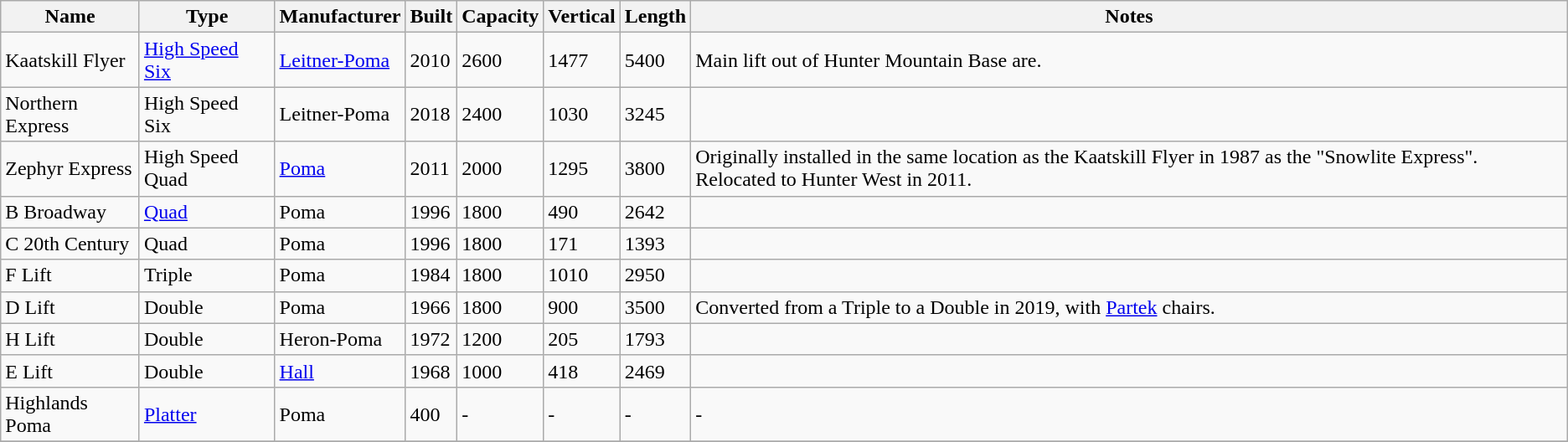<table class="wikitable">
<tr>
<th>Name</th>
<th>Type</th>
<th>Manufacturer</th>
<th>Built</th>
<th>Capacity<br></th>
<th>Vertical<br></th>
<th>Length<br></th>
<th>Notes</th>
</tr>
<tr>
<td>Kaatskill Flyer</td>
<td><a href='#'>High Speed Six</a></td>
<td><a href='#'>Leitner-Poma</a></td>
<td>2010</td>
<td>2600</td>
<td>1477</td>
<td>5400</td>
<td>Main lift out of Hunter Mountain Base are.</td>
</tr>
<tr>
<td>Northern Express</td>
<td>High Speed Six</td>
<td>Leitner-Poma</td>
<td>2018</td>
<td>2400</td>
<td>1030</td>
<td>3245</td>
<td></td>
</tr>
<tr>
<td>Zephyr Express</td>
<td>High Speed Quad</td>
<td><a href='#'>Poma</a></td>
<td>2011</td>
<td>2000</td>
<td>1295</td>
<td>3800</td>
<td>Originally installed in the same location as the Kaatskill Flyer in 1987 as the "Snowlite Express". Relocated to Hunter West in 2011.</td>
</tr>
<tr>
<td>B Broadway</td>
<td><a href='#'>Quad</a></td>
<td>Poma</td>
<td>1996</td>
<td>1800</td>
<td>490</td>
<td>2642</td>
<td></td>
</tr>
<tr>
<td>C 20th Century</td>
<td>Quad</td>
<td>Poma</td>
<td>1996</td>
<td>1800</td>
<td>171</td>
<td>1393</td>
<td></td>
</tr>
<tr>
<td>F Lift</td>
<td>Triple</td>
<td>Poma</td>
<td>1984</td>
<td>1800</td>
<td>1010</td>
<td>2950</td>
<td></td>
</tr>
<tr>
<td>D Lift</td>
<td>Double</td>
<td>Poma</td>
<td>1966</td>
<td>1800</td>
<td>900</td>
<td>3500</td>
<td>Converted from a Triple to a Double in 2019, with <a href='#'>Partek</a> chairs.</td>
</tr>
<tr>
<td>H Lift</td>
<td>Double</td>
<td>Heron-Poma</td>
<td>1972</td>
<td>1200</td>
<td>205</td>
<td>1793</td>
<td></td>
</tr>
<tr>
<td>E Lift</td>
<td>Double</td>
<td><a href='#'>Hall</a></td>
<td>1968</td>
<td>1000</td>
<td>418</td>
<td>2469</td>
<td></td>
</tr>
<tr>
<td>Highlands Poma</td>
<td><a href='#'>Platter</a></td>
<td>Poma</td>
<td>400</td>
<td>-</td>
<td>-</td>
<td>-</td>
<td>-</td>
</tr>
<tr>
</tr>
</table>
